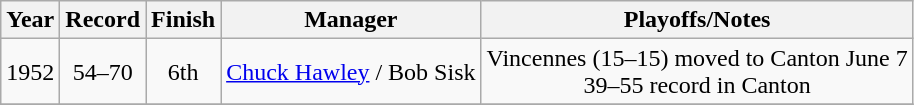<table class="wikitable" style="text-align:center">
<tr>
<th>Year</th>
<th>Record</th>
<th>Finish</th>
<th>Manager</th>
<th>Playoffs/Notes</th>
</tr>
<tr>
<td>1952</td>
<td>54–70</td>
<td>6th</td>
<td><a href='#'>Chuck Hawley</a> / Bob Sisk</td>
<td>Vincennes (15–15) moved to Canton June 7<br>39–55 record in Canton</td>
</tr>
<tr>
</tr>
</table>
